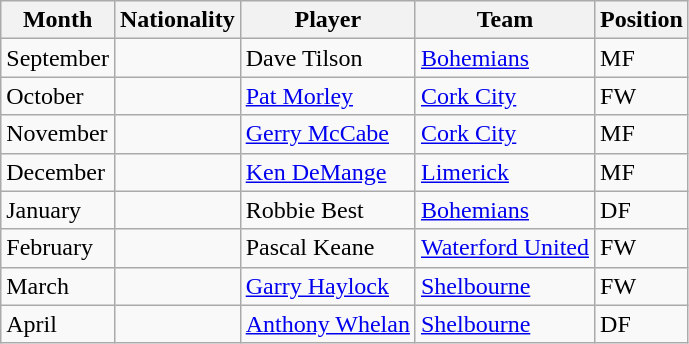<table class="wikitable sortable">
<tr>
<th>Month</th>
<th>Nationality</th>
<th>Player</th>
<th>Team</th>
<th>Position</th>
</tr>
<tr>
<td>September</td>
<td></td>
<td>Dave Tilson</td>
<td><a href='#'>Bohemians</a></td>
<td>MF</td>
</tr>
<tr>
<td>October</td>
<td></td>
<td><a href='#'>Pat Morley</a></td>
<td><a href='#'>Cork City</a></td>
<td>FW</td>
</tr>
<tr>
<td>November</td>
<td></td>
<td><a href='#'>Gerry McCabe</a></td>
<td><a href='#'>Cork City</a></td>
<td>MF</td>
</tr>
<tr>
<td>December</td>
<td></td>
<td><a href='#'>Ken DeMange</a></td>
<td><a href='#'>Limerick</a></td>
<td>MF</td>
</tr>
<tr>
<td>January</td>
<td></td>
<td>Robbie Best</td>
<td><a href='#'>Bohemians</a></td>
<td>DF</td>
</tr>
<tr>
<td>February</td>
<td></td>
<td>Pascal Keane</td>
<td><a href='#'>Waterford United</a></td>
<td>FW</td>
</tr>
<tr>
<td>March</td>
<td></td>
<td><a href='#'>Garry Haylock</a></td>
<td><a href='#'>Shelbourne</a></td>
<td>FW</td>
</tr>
<tr>
<td>April</td>
<td></td>
<td><a href='#'>Anthony Whelan</a></td>
<td><a href='#'>Shelbourne</a></td>
<td>DF</td>
</tr>
</table>
